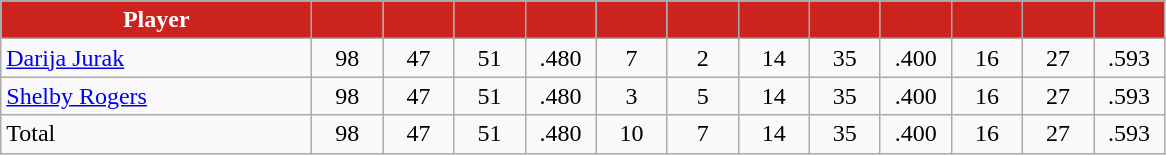<table class="wikitable" style="text-align:center">
<tr>
<th style="background:#CD231F; color:white" width="200px">Player</th>
<th style="background:#CD231F; color:white" width="40px"></th>
<th style="background:#CD231F; color:white" width="40px"></th>
<th style="background:#CD231F; color:white" width="40px"></th>
<th style="background:#CD231F; color:white" width="40px"></th>
<th style="background:#CD231F; color:white" width="40px"></th>
<th style="background:#CD231F; color:white" width="40px"></th>
<th style="background:#CD231F; color:white" width="40px"></th>
<th style="background:#CD231F; color:white" width="40px"></th>
<th style="background:#CD231F; color:white" width="40px"></th>
<th style="background:#CD231F; color:white" width="40px"></th>
<th style="background:#CD231F; color:white" width="40px"></th>
<th style="background:#CD231F; color:white" width="40px"></th>
</tr>
<tr>
<td style="text-align:left"><a href='#'>Darija Jurak</a></td>
<td>98</td>
<td>47</td>
<td>51</td>
<td>.480</td>
<td>7</td>
<td>2</td>
<td>14</td>
<td>35</td>
<td>.400</td>
<td>16</td>
<td>27</td>
<td>.593</td>
</tr>
<tr>
<td style="text-align:left"><a href='#'>Shelby Rogers</a></td>
<td>98</td>
<td>47</td>
<td>51</td>
<td>.480</td>
<td>3</td>
<td>5</td>
<td>14</td>
<td>35</td>
<td>.400</td>
<td>16</td>
<td>27</td>
<td>.593</td>
</tr>
<tr>
<td style="text-align:left">Total</td>
<td>98</td>
<td>47</td>
<td>51</td>
<td>.480</td>
<td>10</td>
<td>7</td>
<td>14</td>
<td>35</td>
<td>.400</td>
<td>16</td>
<td>27</td>
<td>.593</td>
</tr>
</table>
